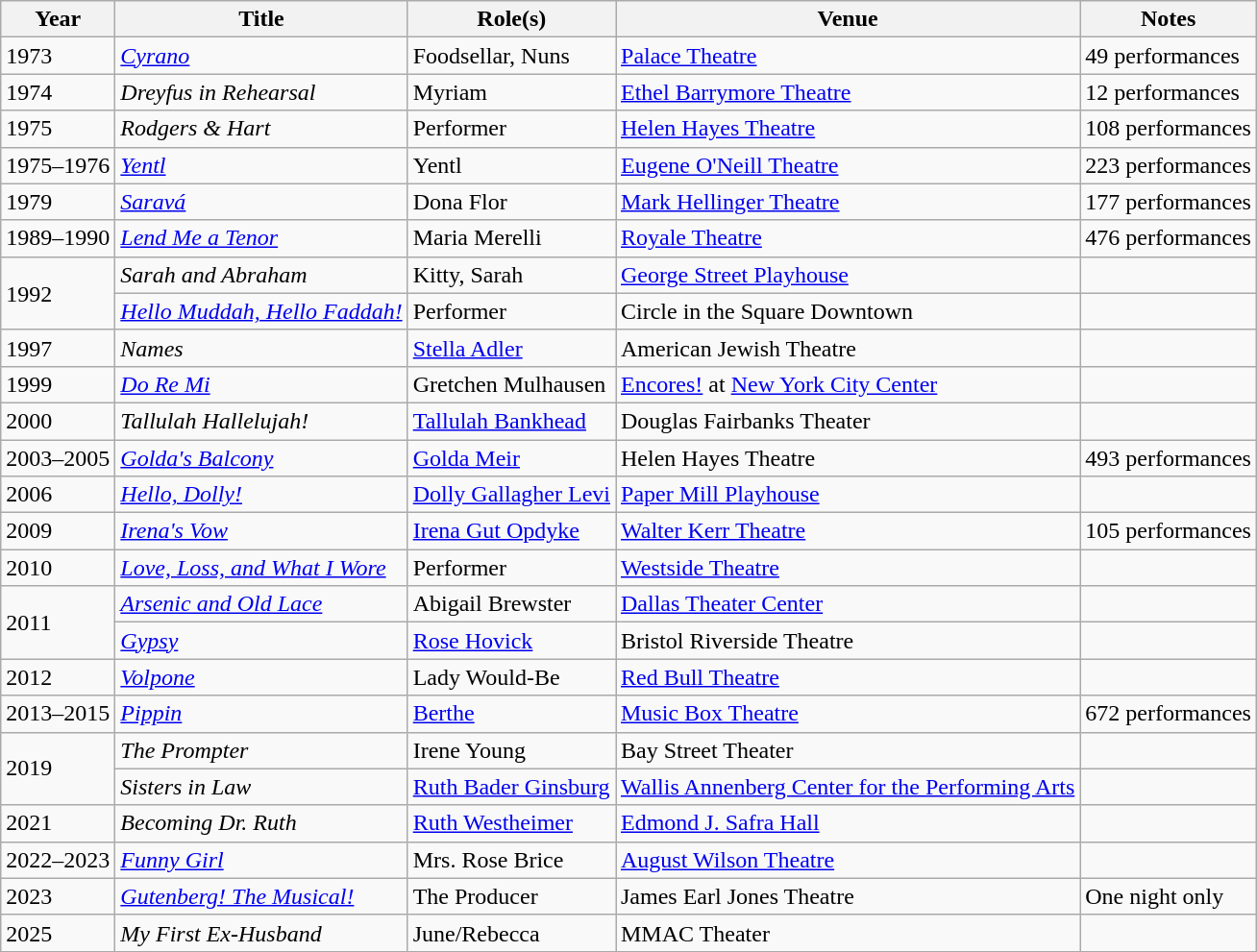<table class="wikitable">
<tr>
<th>Year</th>
<th>Title</th>
<th>Role(s)</th>
<th>Venue</th>
<th>Notes</th>
</tr>
<tr>
<td>1973</td>
<td><em><a href='#'>Cyrano</a></em></td>
<td>Foodsellar, Nuns</td>
<td><a href='#'>Palace Theatre</a></td>
<td>49 performances</td>
</tr>
<tr>
<td>1974</td>
<td><em>Dreyfus in Rehearsal</em></td>
<td>Myriam</td>
<td><a href='#'>Ethel Barrymore Theatre</a></td>
<td>12 performances</td>
</tr>
<tr>
<td>1975</td>
<td><em>Rodgers & Hart</em></td>
<td>Performer</td>
<td><a href='#'>Helen Hayes Theatre</a></td>
<td>108 performances</td>
</tr>
<tr>
<td>1975–1976</td>
<td><em><a href='#'>Yentl</a></em></td>
<td>Yentl</td>
<td><a href='#'>Eugene O'Neill Theatre</a></td>
<td>223 performances</td>
</tr>
<tr>
<td>1979</td>
<td><em><a href='#'>Saravá</a></em></td>
<td>Dona Flor</td>
<td><a href='#'>Mark Hellinger Theatre</a></td>
<td>177 performances</td>
</tr>
<tr>
<td>1989–1990</td>
<td><em><a href='#'>Lend Me a Tenor</a></em></td>
<td>Maria Merelli</td>
<td><a href='#'>Royale Theatre</a></td>
<td>476 performances</td>
</tr>
<tr>
<td rowspan="2">1992</td>
<td><em>Sarah and Abraham</em></td>
<td>Kitty, Sarah</td>
<td><a href='#'>George Street Playhouse</a></td>
<td></td>
</tr>
<tr>
<td><a href='#'><em>Hello Muddah, Hello Faddah!</em></a></td>
<td>Performer</td>
<td>Circle in the Square Downtown</td>
<td></td>
</tr>
<tr>
<td>1997</td>
<td><em>Names</em></td>
<td><a href='#'>Stella Adler</a></td>
<td>American Jewish Theatre</td>
<td></td>
</tr>
<tr>
<td>1999</td>
<td><a href='#'><em>Do Re Mi</em></a></td>
<td>Gretchen Mulhausen</td>
<td><a href='#'>Encores!</a> at <a href='#'>New York City Center</a></td>
<td></td>
</tr>
<tr>
<td>2000</td>
<td><em>Tallulah Hallelujah!</em></td>
<td><a href='#'>Tallulah Bankhead</a></td>
<td>Douglas Fairbanks Theater</td>
<td></td>
</tr>
<tr>
<td>2003–2005</td>
<td><em><a href='#'>Golda's Balcony</a></em></td>
<td><a href='#'>Golda Meir</a></td>
<td>Helen Hayes Theatre</td>
<td>493 performances</td>
</tr>
<tr>
<td>2006</td>
<td><a href='#'><em>Hello, Dolly!</em></a></td>
<td><a href='#'>Dolly Gallagher Levi</a></td>
<td><a href='#'>Paper Mill Playhouse</a></td>
<td></td>
</tr>
<tr>
<td>2009</td>
<td><em><a href='#'>Irena's Vow</a></em></td>
<td><a href='#'>Irena Gut Opdyke</a></td>
<td><a href='#'>Walter Kerr Theatre</a></td>
<td>105 performances</td>
</tr>
<tr>
<td>2010</td>
<td><em><a href='#'>Love, Loss, and What I Wore</a></em></td>
<td>Performer</td>
<td><a href='#'>Westside Theatre</a></td>
<td></td>
</tr>
<tr>
<td rowspan="2">2011</td>
<td><a href='#'><em>Arsenic and Old Lace</em></a></td>
<td>Abigail Brewster</td>
<td><a href='#'>Dallas Theater Center</a></td>
<td></td>
</tr>
<tr>
<td><a href='#'><em>Gypsy</em></a></td>
<td><a href='#'>Rose Hovick</a></td>
<td>Bristol Riverside Theatre</td>
<td></td>
</tr>
<tr>
<td>2012</td>
<td><em><a href='#'>Volpone</a></em></td>
<td>Lady Would-Be</td>
<td><a href='#'>Red Bull Theatre</a></td>
<td></td>
</tr>
<tr>
<td>2013–2015</td>
<td><em><a href='#'>Pippin</a></em></td>
<td><a href='#'>Berthe</a></td>
<td><a href='#'>Music Box Theatre</a></td>
<td>672 performances</td>
</tr>
<tr>
<td rowspan="2">2019</td>
<td><em>The Prompter</em></td>
<td>Irene Young</td>
<td>Bay Street Theater</td>
<td></td>
</tr>
<tr>
<td><em>Sisters in Law</em></td>
<td><a href='#'>Ruth Bader Ginsburg</a></td>
<td><a href='#'>Wallis Annenberg Center for the Performing Arts</a></td>
<td></td>
</tr>
<tr>
<td>2021</td>
<td><em>Becoming Dr. Ruth</em></td>
<td><a href='#'>Ruth Westheimer</a></td>
<td><a href='#'>Edmond J. Safra Hall</a></td>
<td></td>
</tr>
<tr>
<td>2022–2023</td>
<td><em><a href='#'>Funny Girl</a></em></td>
<td>Mrs. Rose Brice</td>
<td><a href='#'>August Wilson Theatre</a></td>
<td></td>
</tr>
<tr>
<td>2023</td>
<td><em><a href='#'>Gutenberg! The Musical!</a></em></td>
<td>The Producer</td>
<td>James Earl Jones Theatre</td>
<td>One night only</td>
</tr>
<tr>
<td>2025</td>
<td><em>My First Ex-Husband</em></td>
<td>June/Rebecca</td>
<td>MMAC Theater</td>
<td></td>
</tr>
</table>
